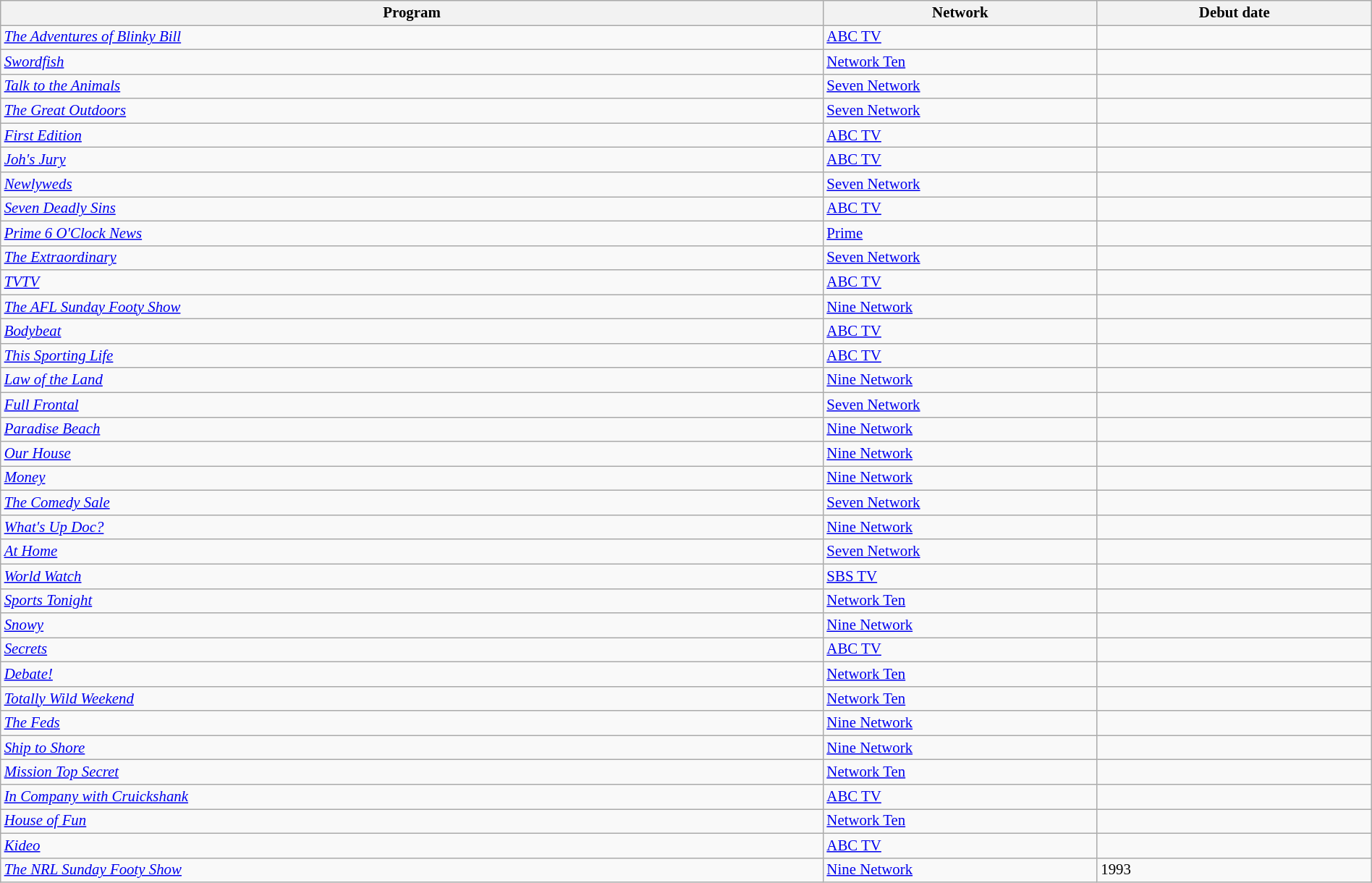<table class="wikitable sortable"  style="width:100%; font-size:87%;">
<tr style="background:#efefef;">
<th style="width:60%;">Program</th>
<th style="width:20%;">Network</th>
<th style="width:20%;">Debut date</th>
</tr>
<tr>
<td><em><a href='#'>The Adventures of Blinky Bill</a></em></td>
<td><a href='#'>ABC TV</a></td>
<td></td>
</tr>
<tr>
<td><em><a href='#'>Swordfish</a></em></td>
<td><a href='#'>Network Ten</a></td>
<td></td>
</tr>
<tr>
<td><em><a href='#'>Talk to the Animals</a></em></td>
<td><a href='#'>Seven Network</a></td>
<td></td>
</tr>
<tr>
<td><em><a href='#'>The Great Outdoors</a></em></td>
<td><a href='#'>Seven Network</a></td>
<td></td>
</tr>
<tr>
<td><em><a href='#'>First Edition</a></em></td>
<td><a href='#'>ABC TV</a></td>
<td></td>
</tr>
<tr>
<td><em><a href='#'>Joh's Jury</a></em></td>
<td><a href='#'>ABC TV</a></td>
<td></td>
</tr>
<tr>
<td><em><a href='#'>Newlyweds</a></em></td>
<td><a href='#'>Seven Network</a></td>
<td></td>
</tr>
<tr>
<td><em><a href='#'>Seven Deadly Sins</a></em></td>
<td><a href='#'>ABC TV</a></td>
<td></td>
</tr>
<tr>
<td><em><a href='#'>Prime 6 O'Clock News</a></em></td>
<td><a href='#'>Prime</a></td>
<td></td>
</tr>
<tr>
<td><em><a href='#'>The Extraordinary</a></em></td>
<td><a href='#'>Seven Network</a></td>
<td></td>
</tr>
<tr>
<td><em><a href='#'>TVTV</a></em></td>
<td><a href='#'>ABC TV</a></td>
<td></td>
</tr>
<tr>
<td><em><a href='#'>The AFL Sunday Footy Show</a></em></td>
<td><a href='#'>Nine Network</a></td>
<td></td>
</tr>
<tr>
<td><em><a href='#'>Bodybeat</a></em></td>
<td><a href='#'>ABC TV</a></td>
<td></td>
</tr>
<tr>
<td><em><a href='#'>This Sporting Life</a></em></td>
<td><a href='#'>ABC TV</a></td>
<td></td>
</tr>
<tr>
<td><em><a href='#'>Law of the Land</a></em></td>
<td><a href='#'>Nine Network</a></td>
<td></td>
</tr>
<tr>
<td><em><a href='#'>Full Frontal</a></em></td>
<td><a href='#'>Seven Network</a></td>
<td></td>
</tr>
<tr>
<td><em><a href='#'>Paradise Beach</a></em></td>
<td><a href='#'>Nine Network</a></td>
<td></td>
</tr>
<tr>
<td><em><a href='#'>Our House</a></em></td>
<td><a href='#'>Nine Network</a></td>
<td></td>
</tr>
<tr>
<td><em><a href='#'>Money</a></em></td>
<td><a href='#'>Nine Network</a></td>
<td></td>
</tr>
<tr>
<td><em><a href='#'>The Comedy Sale</a></em></td>
<td><a href='#'>Seven Network</a></td>
<td></td>
</tr>
<tr>
<td><em><a href='#'>What's Up Doc?</a></em></td>
<td><a href='#'>Nine Network</a></td>
<td></td>
</tr>
<tr>
<td><em><a href='#'>At Home</a></em></td>
<td><a href='#'>Seven Network</a></td>
<td></td>
</tr>
<tr>
<td><em><a href='#'>World Watch</a></em></td>
<td><a href='#'>SBS TV</a></td>
<td></td>
</tr>
<tr>
<td><em><a href='#'>Sports Tonight</a></em></td>
<td><a href='#'>Network Ten</a></td>
<td></td>
</tr>
<tr>
<td><em><a href='#'>Snowy</a></em></td>
<td><a href='#'>Nine Network</a></td>
<td></td>
</tr>
<tr>
<td><em><a href='#'>Secrets</a></em></td>
<td><a href='#'>ABC TV</a></td>
<td></td>
</tr>
<tr>
<td><em><a href='#'>Debate!</a></em></td>
<td><a href='#'>Network Ten</a></td>
<td></td>
</tr>
<tr>
<td><em><a href='#'>Totally Wild Weekend</a></em></td>
<td><a href='#'>Network Ten</a></td>
<td></td>
</tr>
<tr>
<td><em><a href='#'>The Feds</a></em></td>
<td><a href='#'>Nine Network</a></td>
<td></td>
</tr>
<tr>
<td><em><a href='#'>Ship to Shore</a></em></td>
<td><a href='#'>Nine Network</a></td>
<td></td>
</tr>
<tr>
<td><em><a href='#'>Mission Top Secret</a></em></td>
<td><a href='#'>Network Ten</a></td>
<td></td>
</tr>
<tr>
<td><em><a href='#'>In Company with Cruickshank</a></em></td>
<td><a href='#'>ABC TV</a></td>
<td></td>
</tr>
<tr>
<td><em><a href='#'>House of Fun</a></em></td>
<td><a href='#'>Network Ten</a></td>
<td></td>
</tr>
<tr>
<td><em><a href='#'>Kideo</a></em></td>
<td><a href='#'>ABC TV</a></td>
<td></td>
</tr>
<tr>
<td><em><a href='#'>The NRL Sunday Footy Show</a></em></td>
<td><a href='#'>Nine Network</a></td>
<td>1993</td>
</tr>
</table>
